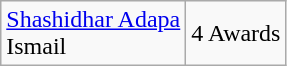<table class="wikitable sortable">
<tr>
<td><a href='#'>Shashidhar Adapa</a><br> Ismail</td>
<td>4 Awards</td>
</tr>
</table>
